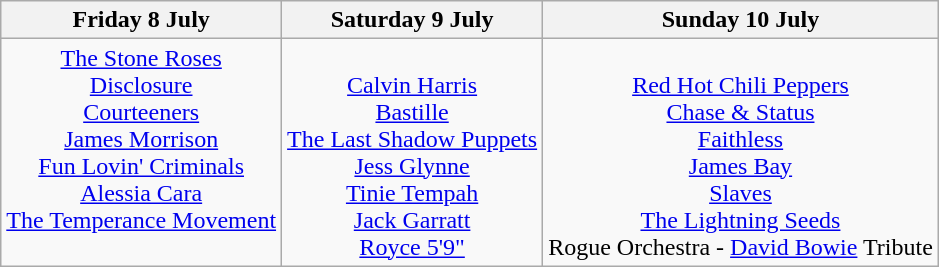<table class="wikitable" style="text-align:center">
<tr>
<th>Friday 8 July</th>
<th>Saturday 9 July</th>
<th>Sunday 10 July</th>
</tr>
<tr valign="top">
<td><a href='#'>The Stone Roses</a><br><a href='#'>Disclosure</a><br><a href='#'>Courteeners</a><br><a href='#'>James Morrison</a><br><a href='#'>Fun Lovin' Criminals</a><br><a href='#'>Alessia Cara</a><br><a href='#'>The Temperance Movement</a></td>
<td><br><a href='#'>Calvin Harris</a><br><a href='#'>Bastille</a><br><a href='#'>The Last Shadow Puppets</a><br><a href='#'>Jess Glynne</a><br><a href='#'>Tinie Tempah</a><br><a href='#'>Jack Garratt</a><br><a href='#'>Royce 5'9"</a></td>
<td><br><a href='#'>Red Hot Chili Peppers</a> <br><a href='#'>Chase & Status</a><br><a href='#'>Faithless</a><br><a href='#'>James Bay</a><br><a href='#'>Slaves</a><br><a href='#'>The Lightning Seeds</a><br>Rogue Orchestra - <a href='#'>David Bowie</a> Tribute</td>
</tr>
</table>
